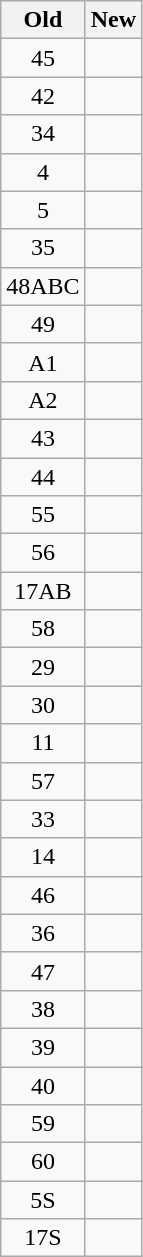<table class="wikitable centre alternance" style="text-align:center;">
<tr>
<th>Old</th>
<th>New</th>
</tr>
<tr>
<td>45</td>
<td></td>
</tr>
<tr>
<td>42</td>
<td></td>
</tr>
<tr>
<td>34</td>
<td></td>
</tr>
<tr>
<td>4</td>
<td></td>
</tr>
<tr>
<td>5</td>
<td></td>
</tr>
<tr>
<td>35</td>
<td></td>
</tr>
<tr>
<td>48ABC</td>
<td></td>
</tr>
<tr>
<td>49</td>
<td></td>
</tr>
<tr>
<td>A1</td>
<td></td>
</tr>
<tr>
<td>A2</td>
<td></td>
</tr>
<tr>
<td>43</td>
<td></td>
</tr>
<tr>
<td>44</td>
<td></td>
</tr>
<tr>
<td>55</td>
<td></td>
</tr>
<tr>
<td>56</td>
<td></td>
</tr>
<tr>
<td>17AB</td>
<td></td>
</tr>
<tr>
<td>58</td>
<td></td>
</tr>
<tr>
<td>29</td>
<td></td>
</tr>
<tr>
<td>30</td>
<td></td>
</tr>
<tr>
<td>11</td>
<td></td>
</tr>
<tr>
<td>57</td>
<td></td>
</tr>
<tr>
<td>33</td>
<td></td>
</tr>
<tr>
<td>14</td>
<td></td>
</tr>
<tr>
<td>46</td>
<td></td>
</tr>
<tr>
<td>36</td>
<td></td>
</tr>
<tr>
<td>47</td>
<td></td>
</tr>
<tr>
<td>38</td>
<td></td>
</tr>
<tr>
<td>39</td>
<td></td>
</tr>
<tr>
<td>40</td>
<td></td>
</tr>
<tr>
<td>59</td>
<td></td>
</tr>
<tr>
<td>60</td>
<td></td>
</tr>
<tr>
<td>5S</td>
<td></td>
</tr>
<tr>
<td>17S</td>
<td></td>
</tr>
</table>
